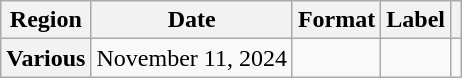<table class="wikitable plainrowheaders">
<tr>
<th scope="col">Region</th>
<th scope="col">Date</th>
<th scope="col">Format</th>
<th scope="col">Label</th>
<th scope="col"></th>
</tr>
<tr>
<th scope="row">Various</th>
<td>November 11, 2024</td>
<td></td>
<td></td>
<td style="text-align:center"></td>
</tr>
</table>
